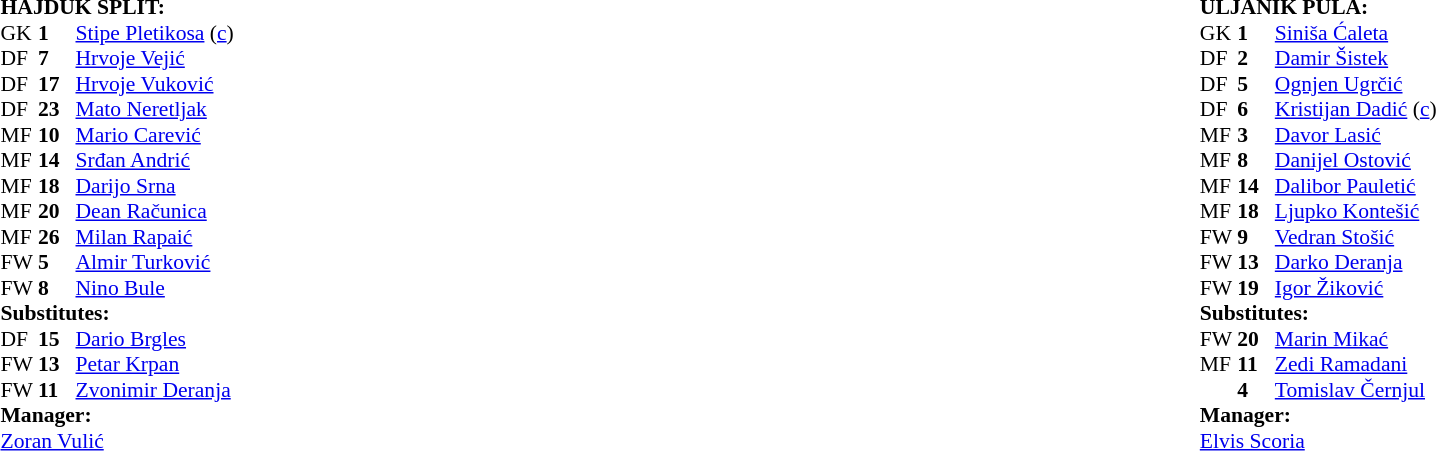<table width="100%">
<tr>
<td valign="top" width="40%"><br><table style="font-size: 90%" cellspacing="0" cellpadding="0">
<tr>
<td colspan="4"><strong>HAJDUK SPLIT:</strong></td>
</tr>
<tr>
<th width="25"></th>
<th width="25"></th>
<th width="135"></th>
<th width="35"></th>
</tr>
<tr>
<td>GK</td>
<td><strong>1</strong></td>
<td> <a href='#'>Stipe Pletikosa</a> (<a href='#'>c</a>)</td>
</tr>
<tr>
<td>DF</td>
<td><strong>7</strong></td>
<td> <a href='#'>Hrvoje Vejić</a></td>
</tr>
<tr>
<td>DF</td>
<td><strong>17</strong></td>
<td> <a href='#'>Hrvoje Vuković</a></td>
</tr>
<tr>
<td>DF</td>
<td><strong>23</strong></td>
<td> <a href='#'>Mato Neretljak</a></td>
</tr>
<tr>
<td>MF</td>
<td><strong>10</strong></td>
<td> <a href='#'>Mario Carević</a></td>
</tr>
<tr>
<td>MF</td>
<td><strong>14</strong></td>
<td> <a href='#'>Srđan Andrić</a></td>
</tr>
<tr>
<td>MF</td>
<td><strong>18</strong></td>
<td> <a href='#'>Darijo Srna</a></td>
<td></td>
<td></td>
</tr>
<tr>
<td>MF</td>
<td><strong>20</strong></td>
<td> <a href='#'>Dean Računica</a></td>
</tr>
<tr>
<td>MF</td>
<td><strong>26</strong></td>
<td> <a href='#'>Milan Rapaić</a></td>
<td></td>
<td></td>
</tr>
<tr>
<td>FW</td>
<td><strong>5</strong></td>
<td> <a href='#'>Almir Turković</a></td>
</tr>
<tr>
<td>FW</td>
<td><strong>8</strong></td>
<td> <a href='#'>Nino Bule</a></td>
<td></td>
<td></td>
</tr>
<tr>
<td colspan=3><strong>Substitutes:</strong></td>
</tr>
<tr>
<td>DF</td>
<td><strong>15</strong></td>
<td> <a href='#'>Dario Brgles</a></td>
<td></td>
<td></td>
</tr>
<tr>
<td>FW</td>
<td><strong>13</strong></td>
<td> <a href='#'>Petar Krpan</a></td>
<td></td>
<td></td>
</tr>
<tr>
<td>FW</td>
<td><strong>11</strong></td>
<td> <a href='#'>Zvonimir Deranja</a></td>
<td></td>
<td></td>
</tr>
<tr>
<td colspan=3><strong>Manager:</strong></td>
</tr>
<tr>
<td colspan="3"> <a href='#'>Zoran Vulić</a></td>
</tr>
</table>
</td>
<td valign="top" width="50%"><br><table style="font-size: 90%" cellspacing="0" cellpadding="0" align="center">
<tr>
<td colspan="4"><strong>ULJANIK PULA:</strong></td>
</tr>
<tr>
<th width="25"></th>
<th width="25"></th>
<th width="135"></th>
<th width="35"></th>
</tr>
<tr>
<td>GK</td>
<td><strong>1</strong></td>
<td> <a href='#'>Siniša Ćaleta</a></td>
</tr>
<tr>
<td>DF</td>
<td><strong>2</strong></td>
<td> <a href='#'>Damir Šistek</a></td>
</tr>
<tr>
<td>DF</td>
<td><strong>5</strong></td>
<td> <a href='#'>Ognjen Ugrčić</a></td>
</tr>
<tr>
<td>DF</td>
<td><strong>6</strong></td>
<td> <a href='#'>Kristijan Dadić</a> (<a href='#'>c</a>)</td>
</tr>
<tr>
<td>MF</td>
<td><strong>3</strong></td>
<td> <a href='#'>Davor Lasić</a></td>
</tr>
<tr>
<td>MF</td>
<td><strong>8</strong></td>
<td> <a href='#'>Danijel Ostović</a></td>
<td></td>
<td></td>
</tr>
<tr>
<td>MF</td>
<td><strong>14</strong></td>
<td> <a href='#'>Dalibor Pauletić</a></td>
<td></td>
<td></td>
</tr>
<tr>
<td>MF</td>
<td><strong>18</strong></td>
<td> <a href='#'>Ljupko Kontešić</a></td>
</tr>
<tr>
<td>FW</td>
<td><strong>9</strong></td>
<td> <a href='#'>Vedran Stošić</a></td>
</tr>
<tr>
<td>FW</td>
<td><strong>13</strong></td>
<td> <a href='#'>Darko Deranja</a></td>
</tr>
<tr>
<td>FW</td>
<td><strong>19</strong></td>
<td> <a href='#'>Igor Žiković</a></td>
<td></td>
<td></td>
</tr>
<tr>
<td colspan=3><strong>Substitutes:</strong></td>
</tr>
<tr>
<td>FW</td>
<td><strong>20</strong></td>
<td> <a href='#'>Marin Mikać</a></td>
<td></td>
<td></td>
</tr>
<tr>
<td>MF</td>
<td><strong>11</strong></td>
<td> <a href='#'>Zedi Ramadani</a></td>
<td></td>
<td></td>
</tr>
<tr>
<td></td>
<td><strong>4</strong></td>
<td> <a href='#'>Tomislav Černjul</a></td>
<td></td>
<td></td>
</tr>
<tr>
<td colspan=3><strong>Manager:</strong></td>
</tr>
<tr>
<td colspan="3"> <a href='#'>Elvis Scoria</a></td>
</tr>
</table>
</td>
</tr>
</table>
